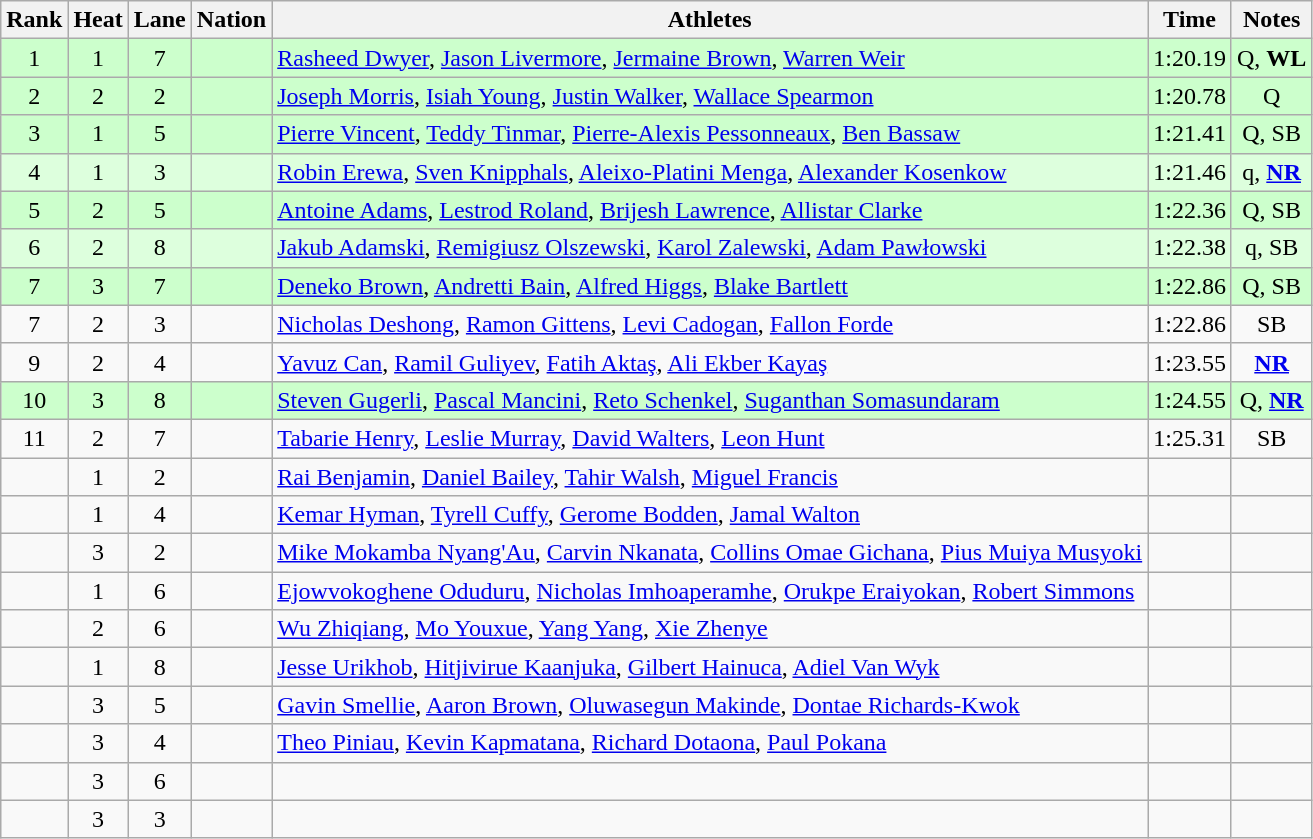<table class="wikitable sortable" style="text-align:center">
<tr>
<th>Rank</th>
<th>Heat</th>
<th>Lane</th>
<th>Nation</th>
<th>Athletes</th>
<th>Time</th>
<th>Notes</th>
</tr>
<tr bgcolor=ccffcc>
<td>1</td>
<td>1</td>
<td>7</td>
<td align=left></td>
<td align=left><a href='#'>Rasheed Dwyer</a>, <a href='#'>Jason Livermore</a>, <a href='#'>Jermaine Brown</a>, <a href='#'>Warren Weir</a></td>
<td>1:20.19</td>
<td>Q, <strong>WL</strong></td>
</tr>
<tr bgcolor=ccffcc>
<td>2</td>
<td>2</td>
<td>2</td>
<td align=left></td>
<td align=left><a href='#'>Joseph Morris</a>, <a href='#'>Isiah Young</a>, <a href='#'>Justin Walker</a>, <a href='#'>Wallace Spearmon</a></td>
<td>1:20.78</td>
<td>Q</td>
</tr>
<tr bgcolor=ccffcc>
<td>3</td>
<td>1</td>
<td>5</td>
<td align=left></td>
<td align=left><a href='#'>Pierre Vincent</a>, <a href='#'>Teddy Tinmar</a>, <a href='#'>Pierre-Alexis Pessonneaux</a>, <a href='#'>Ben Bassaw</a></td>
<td>1:21.41</td>
<td>Q, SB</td>
</tr>
<tr bgcolor=ddffdd>
<td>4</td>
<td>1</td>
<td>3</td>
<td align=left></td>
<td align=left><a href='#'>Robin Erewa</a>, <a href='#'>Sven Knipphals</a>, <a href='#'>Aleixo-Platini Menga</a>, <a href='#'>Alexander Kosenkow</a></td>
<td>1:21.46</td>
<td>q, <strong><a href='#'>NR</a></strong></td>
</tr>
<tr bgcolor=ccffcc>
<td>5</td>
<td>2</td>
<td>5</td>
<td align=left></td>
<td align=left><a href='#'>Antoine Adams</a>, <a href='#'>Lestrod Roland</a>, <a href='#'>Brijesh Lawrence</a>, <a href='#'>Allistar Clarke</a></td>
<td>1:22.36</td>
<td>Q, SB</td>
</tr>
<tr bgcolor=ddffdd>
<td>6</td>
<td>2</td>
<td>8</td>
<td align=left></td>
<td align=left><a href='#'>Jakub Adamski</a>, <a href='#'>Remigiusz Olszewski</a>, <a href='#'>Karol Zalewski</a>, <a href='#'>Adam Pawłowski</a></td>
<td>1:22.38</td>
<td>q, SB</td>
</tr>
<tr bgcolor=ccffcc>
<td>7</td>
<td>3</td>
<td>7</td>
<td align=left></td>
<td align=left><a href='#'>Deneko Brown</a>, <a href='#'>Andretti Bain</a>, <a href='#'>Alfred Higgs</a>, <a href='#'>Blake Bartlett</a></td>
<td>1:22.86</td>
<td>Q, SB</td>
</tr>
<tr>
<td>7</td>
<td>2</td>
<td>3</td>
<td align=left></td>
<td align=left><a href='#'>Nicholas Deshong</a>, <a href='#'>Ramon Gittens</a>, <a href='#'>Levi Cadogan</a>, <a href='#'>Fallon Forde</a></td>
<td>1:22.86</td>
<td>SB</td>
</tr>
<tr>
<td>9</td>
<td>2</td>
<td>4</td>
<td align=left></td>
<td align=left><a href='#'>Yavuz Can</a>, <a href='#'>Ramil Guliyev</a>, <a href='#'>Fatih Aktaş</a>, <a href='#'>Ali Ekber Kayaş</a></td>
<td>1:23.55</td>
<td><strong><a href='#'>NR</a></strong></td>
</tr>
<tr bgcolor=ccffcc>
<td>10</td>
<td>3</td>
<td>8</td>
<td align=left></td>
<td align=left><a href='#'>Steven Gugerli</a>, <a href='#'>Pascal Mancini</a>, <a href='#'>Reto Schenkel</a>, <a href='#'>Suganthan Somasundaram</a></td>
<td>1:24.55</td>
<td>Q, <strong><a href='#'>NR</a></strong></td>
</tr>
<tr>
<td>11</td>
<td>2</td>
<td>7</td>
<td align=left></td>
<td align=left><a href='#'>Tabarie Henry</a>, <a href='#'>Leslie Murray</a>, <a href='#'>David Walters</a>, <a href='#'>Leon Hunt</a></td>
<td>1:25.31</td>
<td>SB</td>
</tr>
<tr>
<td></td>
<td>1</td>
<td>2</td>
<td align=left></td>
<td align=left><a href='#'>Rai Benjamin</a>, <a href='#'>Daniel Bailey</a>, <a href='#'>Tahir Walsh</a>, <a href='#'>Miguel Francis</a></td>
<td></td>
<td></td>
</tr>
<tr>
<td></td>
<td>1</td>
<td>4</td>
<td align=left></td>
<td align=left><a href='#'>Kemar Hyman</a>, <a href='#'>Tyrell Cuffy</a>, <a href='#'>Gerome Bodden</a>, <a href='#'>Jamal Walton</a></td>
<td></td>
<td></td>
</tr>
<tr>
<td></td>
<td>3</td>
<td>2</td>
<td align=left></td>
<td align=left><a href='#'>Mike Mokamba Nyang'Au</a>, <a href='#'>Carvin Nkanata</a>, <a href='#'>Collins Omae Gichana</a>, <a href='#'>Pius Muiya Musyoki</a></td>
<td></td>
<td></td>
</tr>
<tr>
<td></td>
<td>1</td>
<td>6</td>
<td align=left></td>
<td align=left><a href='#'>Ejowvokoghene Oduduru</a>, <a href='#'>Nicholas Imhoaperamhe</a>, <a href='#'>Orukpe Eraiyokan</a>, <a href='#'>Robert Simmons</a></td>
<td></td>
<td></td>
</tr>
<tr>
<td></td>
<td>2</td>
<td>6</td>
<td align=left></td>
<td align=left><a href='#'>Wu Zhiqiang</a>, <a href='#'>Mo Youxue</a>, <a href='#'>Yang Yang</a>, <a href='#'>Xie Zhenye</a></td>
<td></td>
<td></td>
</tr>
<tr>
<td></td>
<td>1</td>
<td>8</td>
<td align=left></td>
<td align=left><a href='#'>Jesse Urikhob</a>, <a href='#'>Hitjivirue Kaanjuka</a>, <a href='#'>Gilbert Hainuca</a>, <a href='#'>Adiel Van Wyk</a></td>
<td></td>
<td></td>
</tr>
<tr>
<td></td>
<td>3</td>
<td>5</td>
<td align=left></td>
<td align=left><a href='#'>Gavin Smellie</a>, <a href='#'>Aaron Brown</a>, <a href='#'>Oluwasegun Makinde</a>, <a href='#'>Dontae Richards-Kwok</a></td>
<td></td>
<td></td>
</tr>
<tr>
<td></td>
<td>3</td>
<td>4</td>
<td align=left></td>
<td align=left><a href='#'>Theo Piniau</a>, <a href='#'>Kevin Kapmatana</a>, <a href='#'>Richard Dotaona</a>, <a href='#'>Paul Pokana</a></td>
<td></td>
<td></td>
</tr>
<tr>
<td></td>
<td>3</td>
<td>6</td>
<td align=left></td>
<td align=left></td>
<td></td>
<td></td>
</tr>
<tr>
<td></td>
<td>3</td>
<td>3</td>
<td align=left></td>
<td align=left></td>
<td></td>
<td></td>
</tr>
</table>
